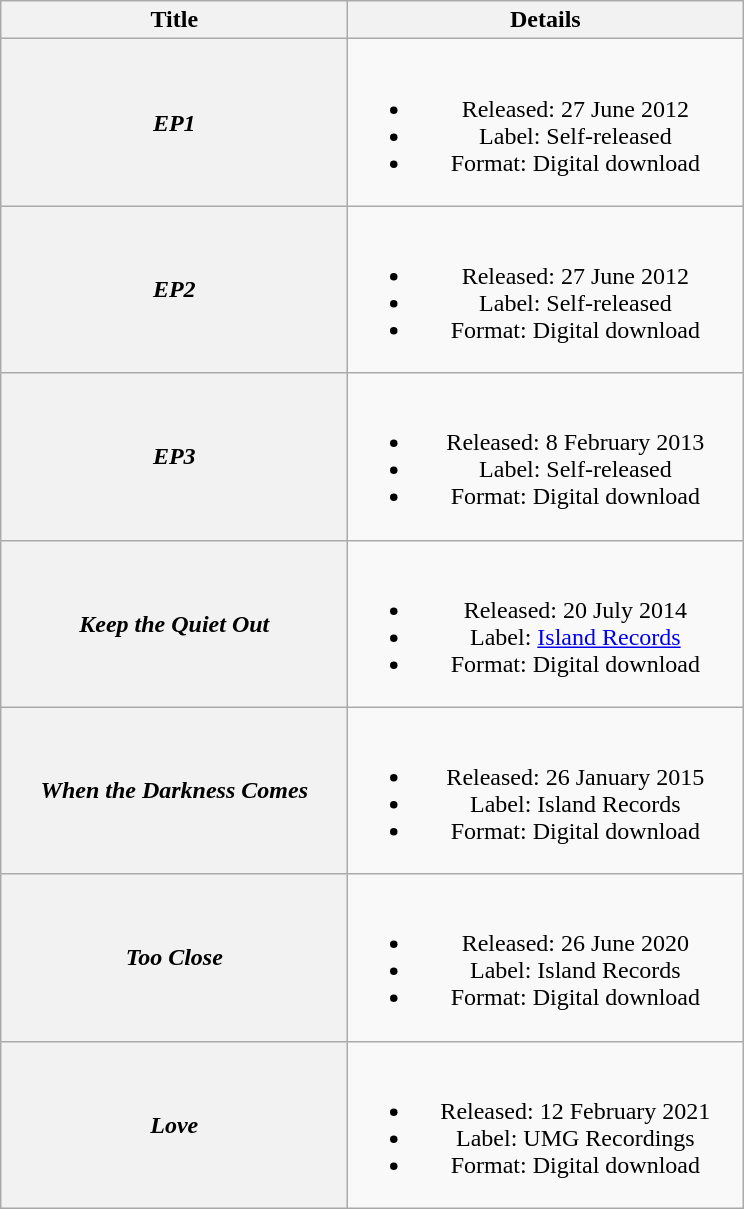<table class="wikitable plainrowheaders" style="text-align:center;">
<tr>
<th scope="col" style="width:14em;">Title</th>
<th scope="col" style="width:16em;">Details</th>
</tr>
<tr>
<th scope="row"><em>EP1</em></th>
<td><br><ul><li>Released: 27 June 2012</li><li>Label: Self-released</li><li>Format: Digital download</li></ul></td>
</tr>
<tr>
<th scope="row"><em>EP2</em></th>
<td><br><ul><li>Released: 27 June 2012</li><li>Label: Self-released</li><li>Format: Digital download</li></ul></td>
</tr>
<tr>
<th scope="row"><em>EP3</em></th>
<td><br><ul><li>Released: 8 February 2013</li><li>Label: Self-released</li><li>Format: Digital download</li></ul></td>
</tr>
<tr>
<th scope="row"><em>Keep the Quiet Out</em></th>
<td><br><ul><li>Released: 20 July 2014</li><li>Label: <a href='#'>Island Records</a></li><li>Format: Digital download</li></ul></td>
</tr>
<tr>
<th scope="row"><em>When the Darkness Comes</em></th>
<td><br><ul><li>Released: 26 January 2015</li><li>Label: Island Records</li><li>Format: Digital download</li></ul></td>
</tr>
<tr>
<th scope="row"><em>Too Close</em></th>
<td><br><ul><li>Released: 26 June 2020</li><li>Label: Island Records</li><li>Format: Digital download</li></ul></td>
</tr>
<tr>
<th scope="row"><em>Love</em></th>
<td><br><ul><li>Released: 12 February 2021</li><li>Label: UMG Recordings</li><li>Format: Digital download</li></ul></td>
</tr>
</table>
